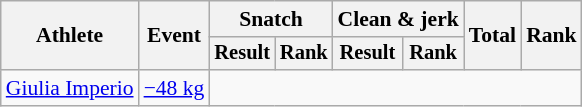<table class="wikitable" style="font-size:90%">
<tr>
<th rowspan="2">Athlete</th>
<th rowspan="2">Event</th>
<th colspan="2">Snatch</th>
<th colspan="2">Clean & jerk</th>
<th rowspan="2">Total</th>
<th rowspan="2">Rank</th>
</tr>
<tr style="font-size:95%">
<th>Result</th>
<th>Rank</th>
<th>Result</th>
<th>Rank</th>
</tr>
<tr align=center>
<td align=left><a href='#'>Giulia Imperio</a></td>
<td align=left><a href='#'>−48 kg</a></td>
<td colspan=6></td>
</tr>
</table>
